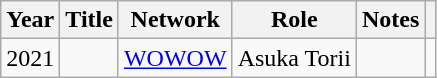<table class="wikitable">
<tr>
<th>Year</th>
<th>Title</th>
<th>Network</th>
<th>Role</th>
<th>Notes</th>
<th></th>
</tr>
<tr>
<td>2021</td>
<td><em></em></td>
<td><a href='#'>WOWOW</a></td>
<td>Asuka Torii</td>
<td></td>
<td></td>
</tr>
</table>
